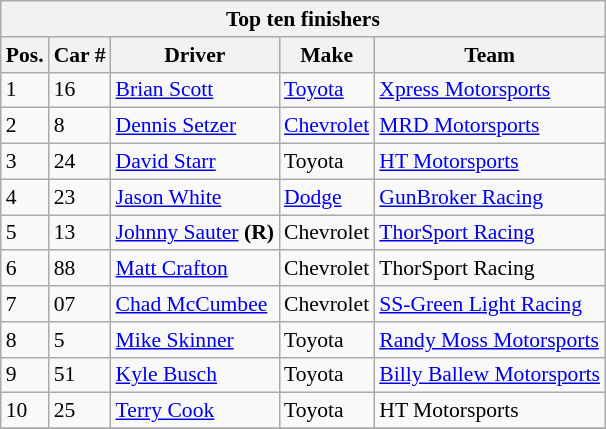<table class="wikitable" style="font-size: 90%">
<tr>
<th colspan=9>Top ten finishers</th>
</tr>
<tr>
<th>Pos.</th>
<th>Car #</th>
<th>Driver</th>
<th>Make</th>
<th>Team</th>
</tr>
<tr>
<td>1</td>
<td>16</td>
<td><a href='#'>Brian Scott</a></td>
<td><a href='#'>Toyota</a></td>
<td><a href='#'>Xpress Motorsports</a></td>
</tr>
<tr>
<td>2</td>
<td>8</td>
<td><a href='#'>Dennis Setzer</a></td>
<td><a href='#'>Chevrolet</a></td>
<td><a href='#'>MRD Motorsports</a></td>
</tr>
<tr>
<td>3</td>
<td>24</td>
<td><a href='#'>David Starr</a></td>
<td>Toyota</td>
<td><a href='#'>HT Motorsports</a></td>
</tr>
<tr>
<td>4</td>
<td>23</td>
<td><a href='#'>Jason White</a></td>
<td><a href='#'>Dodge</a></td>
<td><a href='#'>GunBroker Racing</a></td>
</tr>
<tr>
<td>5</td>
<td>13</td>
<td><a href='#'>Johnny Sauter</a> <strong>(R)</strong></td>
<td>Chevrolet</td>
<td><a href='#'>ThorSport Racing</a></td>
</tr>
<tr>
<td>6</td>
<td>88</td>
<td><a href='#'>Matt Crafton</a></td>
<td>Chevrolet</td>
<td>ThorSport Racing</td>
</tr>
<tr>
<td>7</td>
<td>07</td>
<td><a href='#'>Chad McCumbee</a></td>
<td>Chevrolet</td>
<td><a href='#'>SS-Green Light Racing</a></td>
</tr>
<tr>
<td>8</td>
<td>5</td>
<td><a href='#'>Mike Skinner</a></td>
<td>Toyota</td>
<td><a href='#'>Randy Moss Motorsports</a></td>
</tr>
<tr>
<td>9</td>
<td>51</td>
<td><a href='#'>Kyle Busch</a></td>
<td>Toyota</td>
<td><a href='#'>Billy Ballew Motorsports</a></td>
</tr>
<tr>
<td>10</td>
<td>25</td>
<td><a href='#'>Terry Cook</a></td>
<td>Toyota</td>
<td>HT Motorsports</td>
</tr>
<tr>
</tr>
</table>
